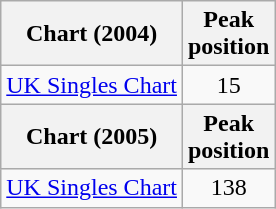<table class="wikitable sortable">
<tr>
<th>Chart (2004)</th>
<th>Peak<br>position</th>
</tr>
<tr>
<td><a href='#'>UK Singles Chart</a></td>
<td align="center">15</td>
</tr>
<tr>
<th>Chart (2005)</th>
<th align="center">Peak<br>position</th>
</tr>
<tr>
<td><a href='#'>UK Singles Chart</a></td>
<td align="center">138</td>
</tr>
</table>
